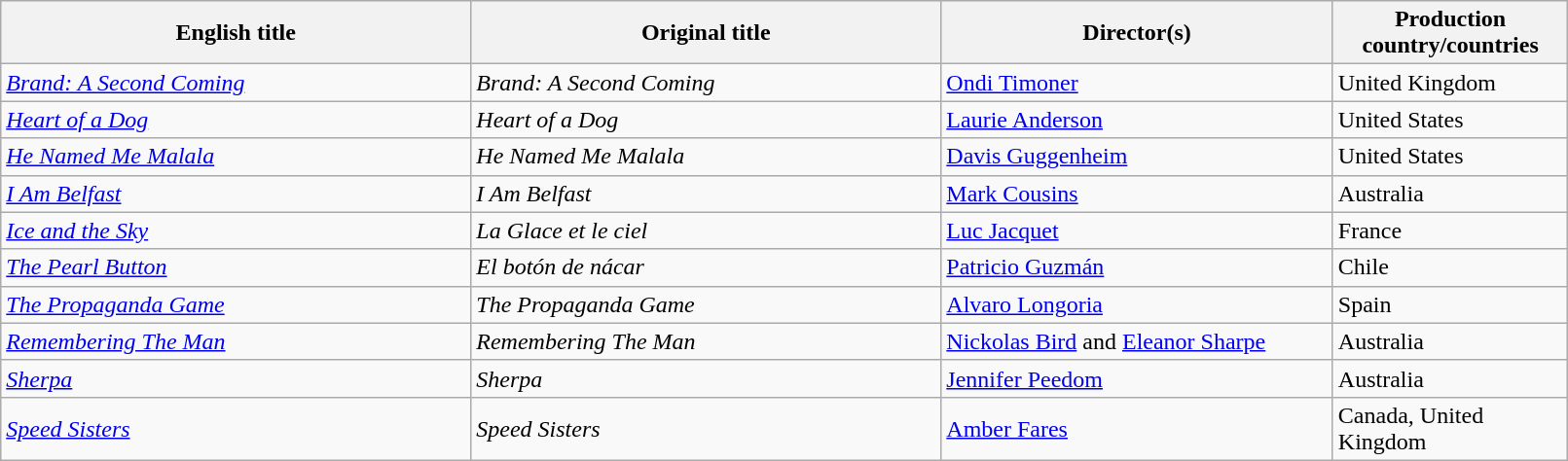<table class="sortable wikitable" width="85%" cellpadding="5">
<tr>
<th width="30%">English title</th>
<th width="30%">Original title</th>
<th width="25%">Director(s)</th>
<th width="15%">Production country/countries</th>
</tr>
<tr>
<td><em><a href='#'>Brand: A Second Coming </a></em></td>
<td><em>Brand: A Second Coming</em></td>
<td><a href='#'>Ondi Timoner</a></td>
<td>United Kingdom</td>
</tr>
<tr>
<td><em><a href='#'>Heart of a Dog</a></em></td>
<td><em>Heart of a Dog</em></td>
<td><a href='#'>Laurie Anderson</a></td>
<td>United States</td>
</tr>
<tr>
<td><em><a href='#'>He Named Me Malala</a></em></td>
<td><em>He Named Me Malala</em></td>
<td><a href='#'>Davis Guggenheim</a></td>
<td>United States</td>
</tr>
<tr>
<td><em><a href='#'>I Am Belfast</a></em></td>
<td><em>I Am Belfast</em></td>
<td><a href='#'>Mark Cousins</a></td>
<td>Australia</td>
</tr>
<tr>
<td><em><a href='#'>Ice and the Sky</a></em></td>
<td><em>La Glace et le ciel</em></td>
<td><a href='#'>Luc Jacquet</a></td>
<td>France</td>
</tr>
<tr>
<td><em><a href='#'>The Pearl Button</a></em></td>
<td><em>El botón de nácar</em></td>
<td><a href='#'>Patricio Guzmán</a></td>
<td>Chile</td>
</tr>
<tr>
<td><em><a href='#'>The Propaganda Game</a></em></td>
<td><em>The Propaganda Game</em></td>
<td><a href='#'>Alvaro Longoria</a></td>
<td>Spain</td>
</tr>
<tr>
<td><em><a href='#'>Remembering The Man</a></em></td>
<td><em>Remembering The Man</em></td>
<td><a href='#'>Nickolas Bird</a> and <a href='#'>Eleanor Sharpe</a></td>
<td>Australia</td>
</tr>
<tr>
<td><em><a href='#'>Sherpa</a></em></td>
<td><em>Sherpa</em></td>
<td><a href='#'>Jennifer Peedom</a></td>
<td>Australia</td>
</tr>
<tr>
<td><em><a href='#'>Speed Sisters</a></em></td>
<td><em>Speed Sisters</em></td>
<td><a href='#'>Amber Fares</a></td>
<td>Canada, United Kingdom</td>
</tr>
</table>
